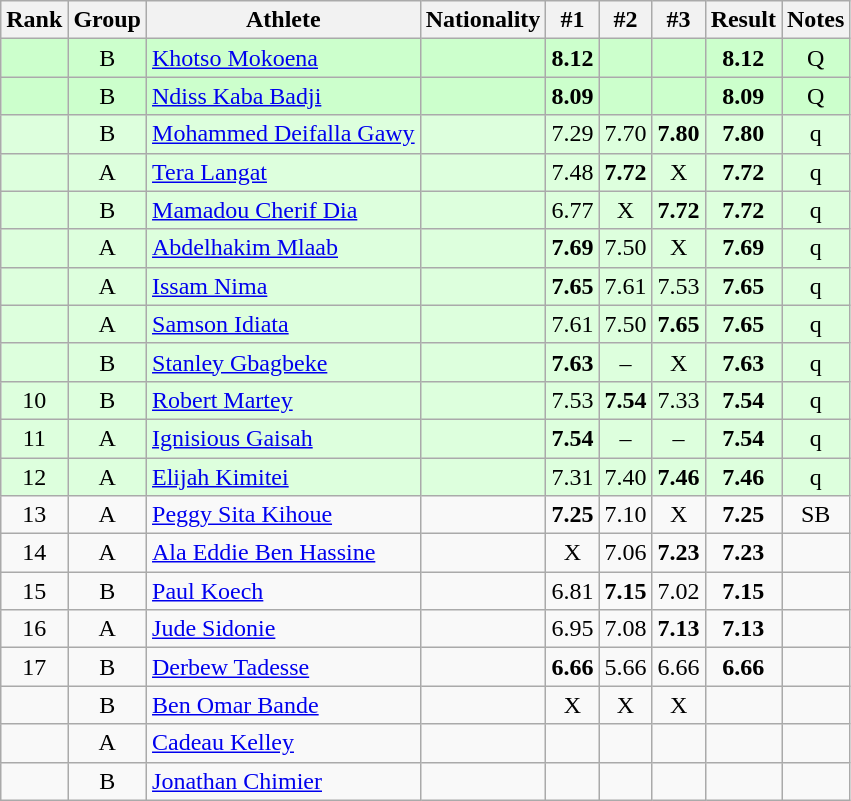<table class="wikitable sortable" style="text-align:center">
<tr>
<th>Rank</th>
<th>Group</th>
<th>Athlete</th>
<th>Nationality</th>
<th>#1</th>
<th>#2</th>
<th>#3</th>
<th>Result</th>
<th>Notes</th>
</tr>
<tr bgcolor=ccffcc>
<td></td>
<td>B</td>
<td align=left><a href='#'>Khotso Mokoena</a></td>
<td align=left></td>
<td><strong>8.12</strong></td>
<td></td>
<td></td>
<td><strong>8.12</strong></td>
<td>Q</td>
</tr>
<tr bgcolor=ccffcc>
<td></td>
<td>B</td>
<td align=left><a href='#'>Ndiss Kaba Badji</a></td>
<td align=left></td>
<td><strong>8.09</strong></td>
<td></td>
<td></td>
<td><strong>8.09</strong></td>
<td>Q</td>
</tr>
<tr bgcolor=ddffdd>
<td></td>
<td>B</td>
<td align=left><a href='#'>Mohammed Deifalla Gawy</a></td>
<td align=left></td>
<td>7.29</td>
<td>7.70</td>
<td><strong>7.80</strong></td>
<td><strong>7.80</strong></td>
<td>q</td>
</tr>
<tr bgcolor=ddffdd>
<td></td>
<td>A</td>
<td align=left><a href='#'>Tera Langat</a></td>
<td align=left></td>
<td>7.48</td>
<td><strong>7.72</strong></td>
<td>X</td>
<td><strong>7.72</strong></td>
<td>q</td>
</tr>
<tr bgcolor=ddffdd>
<td></td>
<td>B</td>
<td align=left><a href='#'>Mamadou Cherif Dia</a></td>
<td align=left></td>
<td>6.77</td>
<td>X</td>
<td><strong>7.72</strong></td>
<td><strong>7.72</strong></td>
<td>q</td>
</tr>
<tr bgcolor=ddffdd>
<td></td>
<td>A</td>
<td align=left><a href='#'>Abdelhakim Mlaab</a></td>
<td align=left></td>
<td><strong>7.69</strong></td>
<td>7.50</td>
<td>X</td>
<td><strong>7.69</strong></td>
<td>q</td>
</tr>
<tr bgcolor=ddffdd>
<td></td>
<td>A</td>
<td align=left><a href='#'>Issam Nima</a></td>
<td align=left></td>
<td><strong>7.65</strong></td>
<td>7.61</td>
<td>7.53</td>
<td><strong>7.65</strong></td>
<td>q</td>
</tr>
<tr bgcolor=ddffdd>
<td></td>
<td>A</td>
<td align=left><a href='#'>Samson Idiata</a></td>
<td align=left></td>
<td>7.61</td>
<td>7.50</td>
<td><strong>7.65</strong></td>
<td><strong>7.65</strong></td>
<td>q</td>
</tr>
<tr bgcolor=ddffdd>
<td></td>
<td>B</td>
<td align=left><a href='#'>Stanley Gbagbeke</a></td>
<td align=left></td>
<td><strong>7.63</strong></td>
<td>–</td>
<td>X</td>
<td><strong>7.63</strong></td>
<td>q</td>
</tr>
<tr bgcolor=ddffdd>
<td>10</td>
<td>B</td>
<td align=left><a href='#'>Robert Martey</a></td>
<td align=left></td>
<td>7.53</td>
<td><strong>7.54</strong></td>
<td>7.33</td>
<td><strong>7.54</strong></td>
<td>q</td>
</tr>
<tr bgcolor=ddffdd>
<td>11</td>
<td>A</td>
<td align=left><a href='#'>Ignisious Gaisah</a></td>
<td align=left></td>
<td><strong>7.54</strong></td>
<td>–</td>
<td>–</td>
<td><strong>7.54</strong></td>
<td>q</td>
</tr>
<tr bgcolor=ddffdd>
<td>12</td>
<td>A</td>
<td align=left><a href='#'>Elijah Kimitei</a></td>
<td align=left></td>
<td>7.31</td>
<td>7.40</td>
<td><strong>7.46</strong></td>
<td><strong>7.46</strong></td>
<td>q</td>
</tr>
<tr>
<td>13</td>
<td>A</td>
<td align=left><a href='#'>Peggy Sita Kihoue</a></td>
<td align=left></td>
<td><strong>7.25</strong></td>
<td>7.10</td>
<td>X</td>
<td><strong>7.25</strong></td>
<td>SB</td>
</tr>
<tr>
<td>14</td>
<td>A</td>
<td align=left><a href='#'>Ala Eddie Ben Hassine</a></td>
<td align=left></td>
<td>X</td>
<td>7.06</td>
<td><strong>7.23</strong></td>
<td><strong>7.23</strong></td>
<td></td>
</tr>
<tr>
<td>15</td>
<td>B</td>
<td align=left><a href='#'>Paul Koech</a></td>
<td align=left></td>
<td>6.81</td>
<td><strong>7.15</strong></td>
<td>7.02</td>
<td><strong>7.15</strong></td>
<td></td>
</tr>
<tr>
<td>16</td>
<td>A</td>
<td align=left><a href='#'>Jude Sidonie</a></td>
<td align=left></td>
<td>6.95</td>
<td>7.08</td>
<td><strong>7.13</strong></td>
<td><strong>7.13</strong></td>
<td></td>
</tr>
<tr>
<td>17</td>
<td>B</td>
<td align=left><a href='#'>Derbew Tadesse</a></td>
<td align=left></td>
<td><strong>6.66</strong></td>
<td>5.66</td>
<td>6.66</td>
<td><strong>6.66</strong></td>
<td></td>
</tr>
<tr>
<td></td>
<td>B</td>
<td align=left><a href='#'>Ben Omar Bande</a></td>
<td align=left></td>
<td>X</td>
<td>X</td>
<td>X</td>
<td><strong></strong></td>
<td></td>
</tr>
<tr>
<td></td>
<td>A</td>
<td align=left><a href='#'>Cadeau Kelley</a></td>
<td align=left></td>
<td></td>
<td></td>
<td></td>
<td><strong></strong></td>
<td></td>
</tr>
<tr>
<td></td>
<td>B</td>
<td align=left><a href='#'>Jonathan Chimier</a></td>
<td align=left></td>
<td></td>
<td></td>
<td></td>
<td><strong></strong></td>
<td></td>
</tr>
</table>
